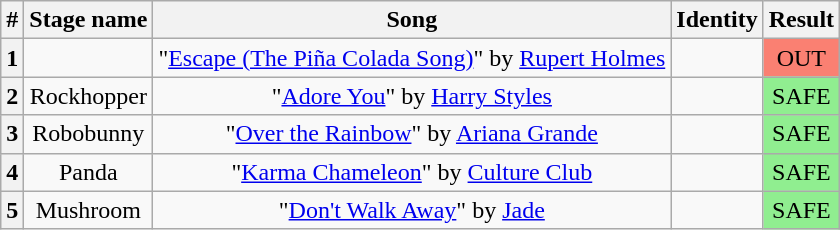<table class="wikitable plainrowheaders" style="text-align: center;">
<tr>
<th>#</th>
<th>Stage name</th>
<th>Song</th>
<th>Identity</th>
<th>Result</th>
</tr>
<tr>
<th>1</th>
<td></td>
<td>"<a href='#'>Escape (The Piña Colada Song)</a>" by <a href='#'>Rupert Holmes</a></td>
<td></td>
<td bgcolor=salmon>OUT</td>
</tr>
<tr>
<th>2</th>
<td>Rockhopper</td>
<td>"<a href='#'>Adore You</a>" by <a href='#'>Harry Styles</a></td>
<td></td>
<td bgcolor=lightgreen>SAFE</td>
</tr>
<tr>
<th>3</th>
<td>Robobunny</td>
<td>"<a href='#'>Over the Rainbow</a>" by <a href='#'>Ariana Grande</a></td>
<td></td>
<td bgcolor=lightgreen>SAFE</td>
</tr>
<tr>
<th>4</th>
<td>Panda</td>
<td>"<a href='#'>Karma Chameleon</a>" by <a href='#'>Culture Club</a></td>
<td></td>
<td bgcolor=lightgreen>SAFE</td>
</tr>
<tr>
<th>5</th>
<td>Mushroom</td>
<td>"<a href='#'>Don't Walk Away</a>" by <a href='#'>Jade</a></td>
<td></td>
<td bgcolor=lightgreen>SAFE</td>
</tr>
</table>
